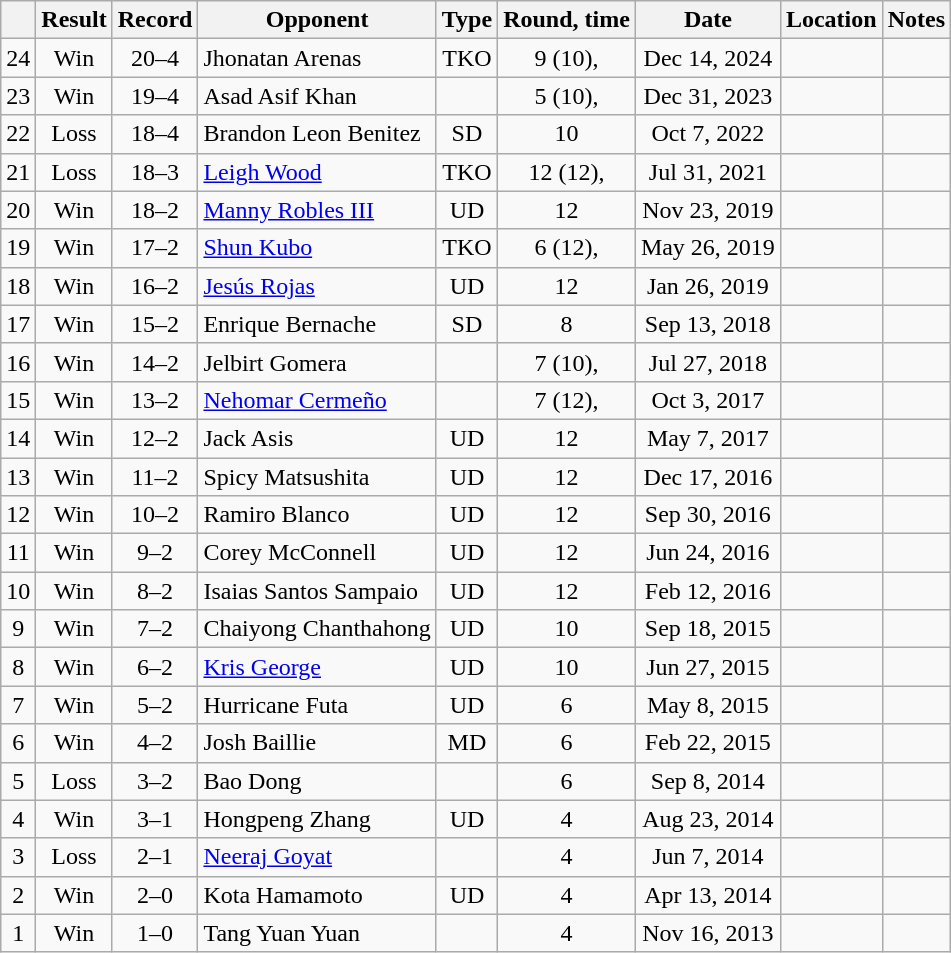<table class="wikitable" style="text-align:center">
<tr>
<th></th>
<th>Result</th>
<th>Record</th>
<th>Opponent</th>
<th>Type</th>
<th>Round, time</th>
<th>Date</th>
<th>Location</th>
<th>Notes</th>
</tr>
<tr>
<td>24</td>
<td>Win</td>
<td>20–4</td>
<td align="left">Jhonatan Arenas</td>
<td>TKO</td>
<td>9 (10), </td>
<td>Dec 14, 2024</td>
<td align="left"></td>
<td align=left></td>
</tr>
<tr>
<td>23</td>
<td>Win</td>
<td>19–4</td>
<td align="left">Asad Asif Khan</td>
<td></td>
<td>5 (10), </td>
<td>Dec 31, 2023</td>
<td align="left"></td>
<td></td>
</tr>
<tr>
<td>22</td>
<td>Loss</td>
<td>18–4</td>
<td align=left>Brandon Leon Benitez</td>
<td>SD</td>
<td>10</td>
<td>Oct 7, 2022</td>
<td align=left></td>
<td></td>
</tr>
<tr>
<td>21</td>
<td>Loss</td>
<td>18–3</td>
<td align=left><a href='#'>Leigh Wood</a></td>
<td>TKO</td>
<td>12 (12), </td>
<td>Jul 31, 2021</td>
<td align=left></td>
<td align=left></td>
</tr>
<tr>
<td>20</td>
<td>Win</td>
<td>18–2</td>
<td align=left><a href='#'>Manny Robles III</a></td>
<td>UD</td>
<td>12</td>
<td>Nov 23, 2019</td>
<td align=left></td>
<td align=left></td>
</tr>
<tr>
<td>19</td>
<td>Win</td>
<td>17–2</td>
<td align=left><a href='#'>Shun Kubo</a></td>
<td>TKO</td>
<td>6 (12), </td>
<td>May 26, 2019</td>
<td align=left></td>
<td align=left></td>
</tr>
<tr>
<td>18</td>
<td>Win</td>
<td>16–2</td>
<td align=left><a href='#'>Jesús Rojas</a></td>
<td>UD</td>
<td>12</td>
<td>Jan 26, 2019</td>
<td align=left></td>
<td align=left></td>
</tr>
<tr>
<td>17</td>
<td>Win</td>
<td>15–2</td>
<td align=left>Enrique Bernache</td>
<td>SD</td>
<td>8</td>
<td>Sep 13, 2018</td>
<td align=left></td>
<td></td>
</tr>
<tr>
<td>16</td>
<td>Win</td>
<td>14–2</td>
<td align=left>Jelbirt Gomera</td>
<td></td>
<td>7 (10), </td>
<td>Jul 27, 2018</td>
<td align=left></td>
<td></td>
</tr>
<tr>
<td>15</td>
<td>Win</td>
<td>13–2</td>
<td align=left><a href='#'>Nehomar Cermeño</a></td>
<td></td>
<td>7 (12), </td>
<td>Oct 3, 2017</td>
<td align=left></td>
<td align=left></td>
</tr>
<tr>
<td>14</td>
<td>Win</td>
<td>12–2</td>
<td align=left>Jack Asis</td>
<td>UD</td>
<td>12</td>
<td>May 7, 2017</td>
<td align=left></td>
<td align=left></td>
</tr>
<tr>
<td>13</td>
<td>Win</td>
<td>11–2</td>
<td align=left>Spicy Matsushita</td>
<td>UD</td>
<td>12</td>
<td>Dec 17, 2016</td>
<td align=left></td>
<td align=left></td>
</tr>
<tr>
<td>12</td>
<td>Win</td>
<td>10–2</td>
<td align=left>Ramiro Blanco</td>
<td>UD</td>
<td>12</td>
<td>Sep 30, 2016</td>
<td align=left></td>
<td align=left></td>
</tr>
<tr>
<td>11</td>
<td>Win</td>
<td>9–2</td>
<td align=left>Corey McConnell</td>
<td>UD</td>
<td>12</td>
<td>Jun 24, 2016</td>
<td align=left></td>
<td align=left></td>
</tr>
<tr>
<td>10</td>
<td>Win</td>
<td>8–2</td>
<td align=left>Isaias Santos Sampaio</td>
<td>UD</td>
<td>12</td>
<td>Feb 12, 2016</td>
<td align=left></td>
<td align=left></td>
</tr>
<tr>
<td>9</td>
<td>Win</td>
<td>7–2</td>
<td align=left>Chaiyong Chanthahong</td>
<td>UD</td>
<td>10</td>
<td>Sep 18, 2015</td>
<td align=left></td>
<td align=left></td>
</tr>
<tr>
<td>8</td>
<td>Win</td>
<td>6–2</td>
<td align=left><a href='#'>Kris George</a></td>
<td>UD</td>
<td>10</td>
<td>Jun 27, 2015</td>
<td align=left></td>
<td align=left></td>
</tr>
<tr>
<td>7</td>
<td>Win</td>
<td>5–2</td>
<td align=left>Hurricane Futa</td>
<td>UD</td>
<td>6</td>
<td>May 8, 2015</td>
<td align=left></td>
<td></td>
</tr>
<tr>
<td>6</td>
<td>Win</td>
<td>4–2</td>
<td align=left>Josh Baillie</td>
<td>MD</td>
<td>6</td>
<td>Feb 22, 2015</td>
<td align=left></td>
<td></td>
</tr>
<tr>
<td>5</td>
<td>Loss</td>
<td>3–2</td>
<td align=left>Bao Dong</td>
<td></td>
<td>6</td>
<td>Sep 8, 2014</td>
<td align=left></td>
<td></td>
</tr>
<tr>
<td>4</td>
<td>Win</td>
<td>3–1</td>
<td align=left>Hongpeng Zhang</td>
<td>UD</td>
<td>4</td>
<td>Aug 23, 2014</td>
<td align=left></td>
<td></td>
</tr>
<tr>
<td>3</td>
<td>Loss</td>
<td>2–1</td>
<td align=left><a href='#'>Neeraj Goyat</a></td>
<td></td>
<td>4</td>
<td>Jun 7, 2014</td>
<td align=left></td>
<td></td>
</tr>
<tr>
<td>2</td>
<td>Win</td>
<td>2–0</td>
<td align=left>Kota Hamamoto</td>
<td>UD</td>
<td>4</td>
<td>Apr 13, 2014</td>
<td align=left></td>
<td></td>
</tr>
<tr>
<td>1</td>
<td>Win</td>
<td>1–0</td>
<td align=left>Tang Yuan Yuan</td>
<td></td>
<td>4</td>
<td>Nov 16, 2013</td>
<td align=left></td>
<td></td>
</tr>
</table>
